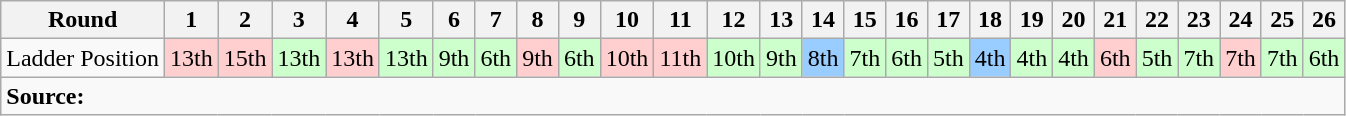<table class="wikitable">
<tr>
<th>Round</th>
<th>1</th>
<th>2</th>
<th>3</th>
<th>4</th>
<th>5</th>
<th>6</th>
<th>7</th>
<th>8</th>
<th>9</th>
<th>10</th>
<th>11</th>
<th>12</th>
<th>13</th>
<th>14</th>
<th>15</th>
<th>16</th>
<th>17</th>
<th>18</th>
<th>19</th>
<th>20</th>
<th>21</th>
<th>22</th>
<th>23</th>
<th>24</th>
<th>25</th>
<th>26</th>
</tr>
<tr>
<td>Ladder Position</td>
<td style="text-align:center; background:#FFCFCF">13th</td>
<td style="text-align:center; background:#FFCFCF">15th</td>
<td style="text-align:center; background:#cfc;">13th</td>
<td style="text-align:center; background:#FFCFCF">13th</td>
<td style="text-align:center; background:#cfc;">13th</td>
<td style="text-align:center; background:#cfc;">9th</td>
<td style="text-align:center; background:#cfc;">6th</td>
<td style="text-align:center; background:#FFCFCF">9th</td>
<td style="text-align:center; background:#cfc;">6th</td>
<td style="text-align:center; background:#FFCFCF">10th</td>
<td style="text-align:center; background:#FFCFCF">11th</td>
<td style="text-align:center; background:#cfc;;">10th</td>
<td style="text-align:center; background:#cfc;">9th</td>
<td style="text-align:center; background:#99ccff;">8th</td>
<td style="text-align:center; background:#cfc;">7th</td>
<td style="text-align:center; background:#cfc;">6th</td>
<td style="text-align:center; background:#cfc;">5th</td>
<td style="text-align:center; background:#99ccff;">4th</td>
<td style="text-align:center; background:#cfc;">4th</td>
<td style="text-align:center; background:#cfc;">4th</td>
<td style="text-align:center; background:#FFCFCF">6th</td>
<td style="text-align:center; background:#cfc;">5th</td>
<td style="text-align:center; background:#cfc;">7th</td>
<td style="text-align:center; background:#FFCFCF">7th</td>
<td style="text-align:center; background:#cfc;">7th</td>
<td style="text-align:center; background:#cfc;">6th</td>
</tr>
<tr>
<td colspan="27"><strong>Source:</strong> </td>
</tr>
</table>
